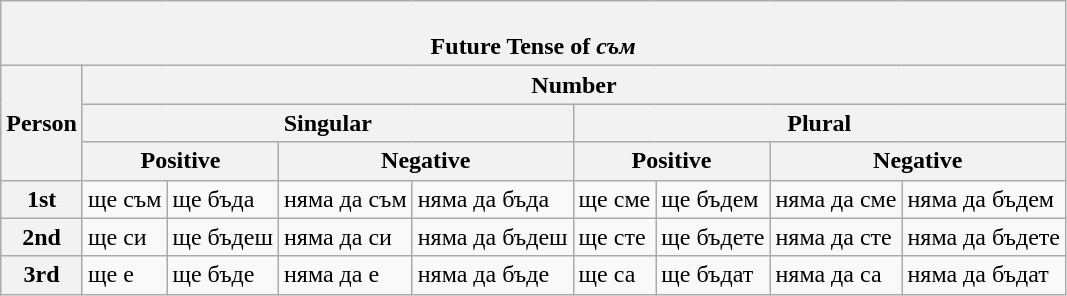<table class="wikitable">
<tr>
<th colspan="9"><br>Future Tense of <em>съм</em></th>
</tr>
<tr>
<th rowspan="3">Person</th>
<th colspan="8">Number</th>
</tr>
<tr>
<th colspan="4">Singular</th>
<th colspan="4">Plural</th>
</tr>
<tr>
<th colspan="2">Positive</th>
<th colspan="2">Negative</th>
<th colspan="2">Positive</th>
<th colspan="2">Negative</th>
</tr>
<tr>
<th>1st</th>
<td>ще съм</td>
<td>ще бъда</td>
<td>няма да съм</td>
<td>няма да бъда</td>
<td>ще сме</td>
<td>ще бъдем</td>
<td>няма да сме</td>
<td>няма да бъдем</td>
</tr>
<tr>
<th>2nd</th>
<td>ще си</td>
<td>ще бъдеш</td>
<td>няма да си</td>
<td>няма да бъдеш</td>
<td>ще сте</td>
<td>ще бъдете</td>
<td>няма да сте</td>
<td>няма да бъдете</td>
</tr>
<tr>
<th>3rd</th>
<td>ще е</td>
<td>ще бъде</td>
<td>няма да е</td>
<td>няма да бъде</td>
<td>ще са</td>
<td>ще бъдат</td>
<td>няма да са</td>
<td>няма да бъдат</td>
</tr>
</table>
